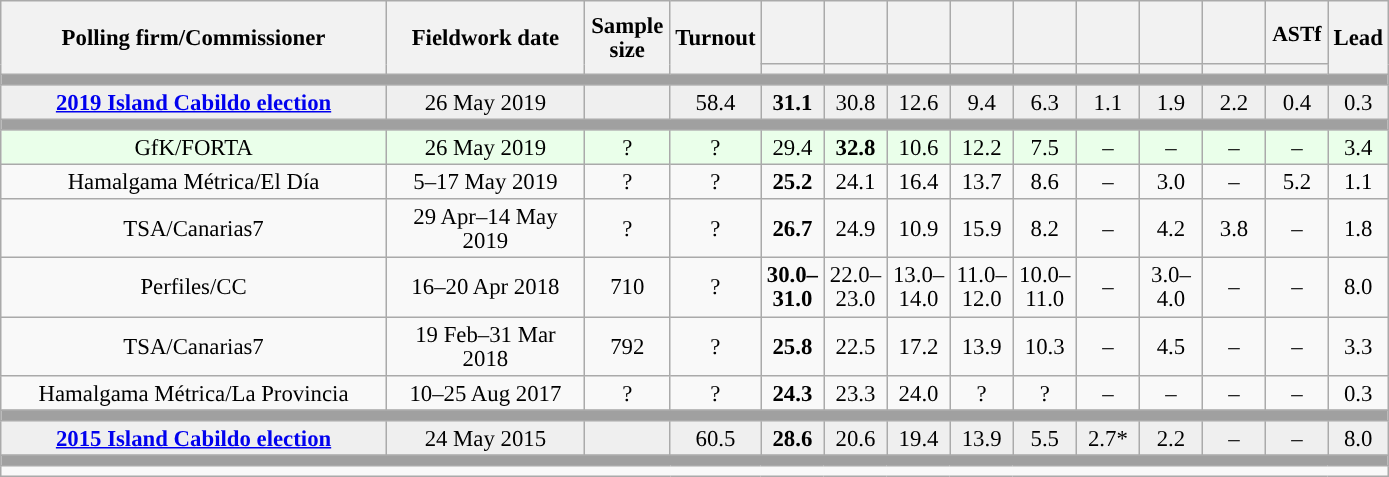<table class="wikitable collapsible collapsed" style="text-align:center; font-size:95%; line-height:16px;">
<tr style="height:42px;">
<th style="width:250px;" rowspan="2">Polling firm/Commissioner</th>
<th style="width:125px;" rowspan="2">Fieldwork date</th>
<th style="width:50px;" rowspan="2">Sample size</th>
<th style="width:45px;" rowspan="2">Turnout</th>
<th style="width:35px;"></th>
<th style="width:35px;"></th>
<th style="width:35px;"></th>
<th style="width:35px;"></th>
<th style="width:35px;"></th>
<th style="width:35px;"></th>
<th style="width:35px;"></th>
<th style="width:35px;"></th>
<th style="width:35px; font-size:95%;">ASTf</th>
<th style="width:30px;" rowspan="2">Lead</th>
</tr>
<tr>
<th style="color:inherit;background:"></th>
<th style="color:inherit;background:"></th>
<th style="color:inherit;background:"></th>
<th style="color:inherit;background:"></th>
<th style="color:inherit;background:"></th>
<th style="color:inherit;background:"></th>
<th style="color:inherit;background:"></th>
<th style="color:inherit;background:"></th>
<th style="color:inherit;background:"></th>
</tr>
<tr>
<td colspan="14" style="background:#A0A0A0"></td>
</tr>
<tr style="background:#EFEFEF;">
<td><strong><a href='#'>2019 Island Cabildo election</a></strong></td>
<td>26 May 2019</td>
<td></td>
<td>58.4</td>
<td><strong>31.1</strong><br></td>
<td>30.8<br></td>
<td>12.6<br></td>
<td>9.4<br></td>
<td>6.3<br></td>
<td>1.1<br></td>
<td>1.9<br></td>
<td>2.2<br></td>
<td>0.4<br></td>
<td style="background:">0.3</td>
</tr>
<tr>
<td colspan="14" style="background:#A0A0A0"></td>
</tr>
<tr style="background:#EAFFEA;">
<td>GfK/FORTA</td>
<td>26 May 2019</td>
<td>?</td>
<td>?</td>
<td>29.4<br></td>
<td><strong>32.8</strong><br></td>
<td>10.6<br></td>
<td>12.2<br></td>
<td>7.5<br></td>
<td>–</td>
<td>–</td>
<td>–</td>
<td>–</td>
<td style="background:">3.4</td>
</tr>
<tr>
<td>Hamalgama Métrica/El Día</td>
<td>5–17 May 2019</td>
<td>?</td>
<td>?</td>
<td><strong>25.2</strong><br></td>
<td>24.1<br></td>
<td>16.4<br></td>
<td>13.7<br></td>
<td>8.6<br></td>
<td>–</td>
<td>3.0<br></td>
<td>–</td>
<td>5.2<br></td>
<td style="background:">1.1</td>
</tr>
<tr>
<td>TSA/Canarias7</td>
<td>29 Apr–14 May 2019</td>
<td>?</td>
<td>?</td>
<td><strong>26.7</strong><br></td>
<td>24.9<br></td>
<td>10.9<br></td>
<td>15.9<br></td>
<td>8.2<br></td>
<td>–</td>
<td>4.2<br></td>
<td>3.8<br></td>
<td>–</td>
<td style="background:">1.8</td>
</tr>
<tr>
<td>Perfiles/CC</td>
<td>16–20 Apr 2018</td>
<td>710</td>
<td>?</td>
<td><strong>30.0–<br>31.0</strong><br></td>
<td>22.0–<br>23.0<br></td>
<td>13.0–<br>14.0<br></td>
<td>11.0–<br>12.0<br></td>
<td>10.0–<br>11.0<br></td>
<td>–</td>
<td>3.0–<br>4.0<br></td>
<td>–</td>
<td>–</td>
<td style="background:">8.0</td>
</tr>
<tr>
<td>TSA/Canarias7</td>
<td>19 Feb–31 Mar 2018</td>
<td>792</td>
<td>?</td>
<td><strong>25.8</strong><br></td>
<td>22.5<br></td>
<td>17.2<br></td>
<td>13.9<br></td>
<td>10.3<br></td>
<td>–</td>
<td>4.5<br></td>
<td>–</td>
<td>–</td>
<td style="background:">3.3</td>
</tr>
<tr>
<td>Hamalgama Métrica/La Provincia</td>
<td>10–25 Aug 2017</td>
<td>?</td>
<td>?</td>
<td><strong>24.3</strong><br></td>
<td>23.3<br></td>
<td>24.0<br></td>
<td>?<br></td>
<td>?<br></td>
<td>–</td>
<td>–</td>
<td>–</td>
<td>–</td>
<td style="background:">0.3</td>
</tr>
<tr>
<td colspan="14" style="background:#A0A0A0"></td>
</tr>
<tr style="background:#EFEFEF;">
<td><strong><a href='#'>2015 Island Cabildo election</a></strong></td>
<td>24 May 2015</td>
<td></td>
<td>60.5</td>
<td><strong>28.6</strong><br></td>
<td>20.6<br></td>
<td>19.4<br></td>
<td>13.9<br></td>
<td>5.5<br></td>
<td>2.7*<br></td>
<td>2.2<br></td>
<td>–</td>
<td>–</td>
<td style="background:">8.0</td>
</tr>
<tr>
<td colspan="14" style="background:#A0A0A0"></td>
</tr>
<tr>
<td align="left" colspan="14"></td>
</tr>
</table>
